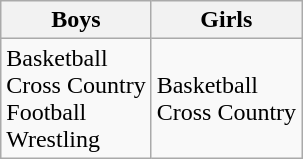<table class="wikitable">
<tr>
<th>Boys</th>
<th>Girls</th>
</tr>
<tr>
<td>Basketball<br>Cross Country<br>Football<br>Wrestling</td>
<td>Basketball<br>Cross Country</td>
</tr>
</table>
